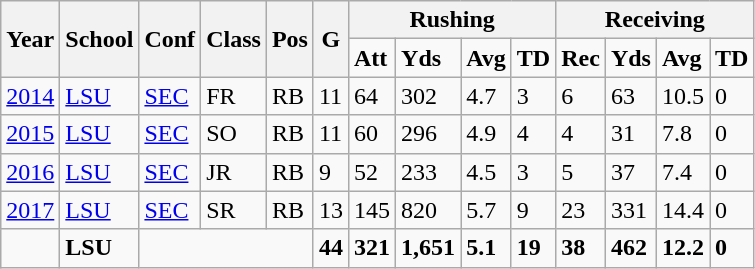<table class="wikitable">
<tr>
<th rowspan="2">Year</th>
<th rowspan="2">School</th>
<th rowspan="2">Conf</th>
<th rowspan="2">Class</th>
<th rowspan="2">Pos</th>
<th rowspan="2">G</th>
<th colspan="4" style="text-align: center; font-weight:bold;">Rushing</th>
<th colspan="4" style="text-align: center; font-weight:bold;">Receiving</th>
</tr>
<tr>
<td style="font-weight:bold;">Att</td>
<td style="font-weight:bold;">Yds</td>
<td style="font-weight:bold;">Avg</td>
<td style="font-weight:bold;">TD</td>
<td style="font-weight:bold;">Rec</td>
<td style="font-weight:bold;">Yds</td>
<td style="font-weight:bold;">Avg</td>
<td style="font-weight:bold;">TD</td>
</tr>
<tr>
<td><a href='#'>2014</a></td>
<td><a href='#'>LSU</a></td>
<td><a href='#'>SEC</a></td>
<td>FR</td>
<td>RB</td>
<td>11</td>
<td>64</td>
<td>302</td>
<td>4.7</td>
<td>3</td>
<td>6</td>
<td>63</td>
<td>10.5</td>
<td>0</td>
</tr>
<tr>
<td><a href='#'>2015</a></td>
<td><a href='#'>LSU</a></td>
<td><a href='#'>SEC</a></td>
<td>SO</td>
<td>RB</td>
<td>11</td>
<td>60</td>
<td>296</td>
<td>4.9</td>
<td>4</td>
<td>4</td>
<td>31</td>
<td>7.8</td>
<td>0</td>
</tr>
<tr>
<td><a href='#'>2016</a></td>
<td><a href='#'>LSU</a></td>
<td><a href='#'>SEC</a></td>
<td>JR</td>
<td>RB</td>
<td>9</td>
<td>52</td>
<td>233</td>
<td>4.5</td>
<td>3</td>
<td>5</td>
<td>37</td>
<td>7.4</td>
<td>0</td>
</tr>
<tr>
<td><a href='#'>2017</a></td>
<td><a href='#'>LSU</a></td>
<td><a href='#'>SEC</a></td>
<td>SR</td>
<td>RB</td>
<td>13</td>
<td>145</td>
<td>820</td>
<td>5.7</td>
<td>9</td>
<td>23</td>
<td>331</td>
<td>14.4</td>
<td>0</td>
</tr>
<tr>
<td style="font-weight:bold;"></td>
<td style="font-weight:bold;">LSU</td>
<td colspan="3" style="font-weight:bold;"></td>
<td style="font-weight:bold;">44</td>
<td style="font-weight:bold;">321</td>
<td style="font-weight:bold;">1,651</td>
<td style="font-weight:bold;">5.1</td>
<td style="font-weight:bold;">19</td>
<td style="font-weight:bold;">38</td>
<td style="font-weight:bold;">462</td>
<td style="font-weight:bold;">12.2</td>
<td style="font-weight:bold;">0</td>
</tr>
</table>
